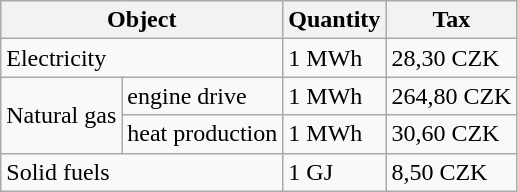<table class="wikitable">
<tr>
<th colspan="2">Object</th>
<th>Quantity</th>
<th>Tax</th>
</tr>
<tr>
<td colspan="2">Electricity</td>
<td>1 MWh</td>
<td>28,30 CZK</td>
</tr>
<tr>
<td rowspan="2">Natural gas</td>
<td>engine drive</td>
<td>1 MWh</td>
<td>264,80 CZK</td>
</tr>
<tr>
<td>heat production</td>
<td>1 MWh</td>
<td>30,60 CZK</td>
</tr>
<tr>
<td colspan="2">Solid fuels</td>
<td>1 GJ</td>
<td>8,50 CZK</td>
</tr>
</table>
